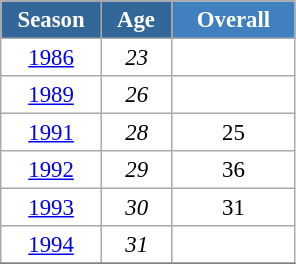<table class="wikitable" style="font-size:95%; text-align:center; border:grey solid 1px; border-collapse:collapse; background:#ffffff;">
<tr>
<th style="background-color:#369; color:white; width:60px;"> Season </th>
<th style="background-color:#369; color:white; width:40px;"> Age </th>
<th style="background-color:#4180be; color:white; width:75px;">Overall</th>
</tr>
<tr>
<td><a href='#'>1986</a></td>
<td><em>23</em></td>
<td></td>
</tr>
<tr>
<td><a href='#'>1989</a></td>
<td><em>26</em></td>
<td></td>
</tr>
<tr>
<td><a href='#'>1991</a></td>
<td><em>28</em></td>
<td>25</td>
</tr>
<tr>
<td><a href='#'>1992</a></td>
<td><em>29</em></td>
<td>36</td>
</tr>
<tr>
<td><a href='#'>1993</a></td>
<td><em>30</em></td>
<td>31</td>
</tr>
<tr>
<td><a href='#'>1994</a></td>
<td><em>31</em></td>
<td></td>
</tr>
<tr>
</tr>
</table>
